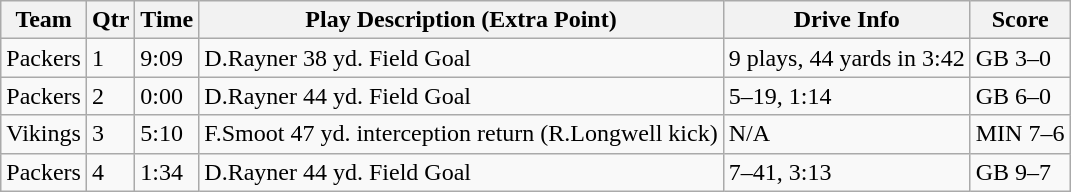<table class="wikitable">
<tr>
<th>Team</th>
<th>Qtr</th>
<th>Time</th>
<th>Play Description (Extra Point)</th>
<th>Drive Info</th>
<th>Score</th>
</tr>
<tr>
<td>Packers</td>
<td>1</td>
<td>9:09</td>
<td>D.Rayner 38 yd. Field Goal</td>
<td>9 plays, 44 yards in 3:42</td>
<td>GB 3–0</td>
</tr>
<tr>
<td>Packers</td>
<td>2</td>
<td>0:00</td>
<td>D.Rayner 44 yd. Field Goal</td>
<td>5–19, 1:14</td>
<td>GB 6–0</td>
</tr>
<tr>
<td>Vikings</td>
<td>3</td>
<td>5:10</td>
<td>F.Smoot 47 yd. interception return (R.Longwell kick)</td>
<td>N/A</td>
<td>MIN 7–6</td>
</tr>
<tr>
<td>Packers</td>
<td>4</td>
<td>1:34</td>
<td>D.Rayner 44 yd. Field Goal</td>
<td>7–41, 3:13</td>
<td>GB 9–7</td>
</tr>
</table>
